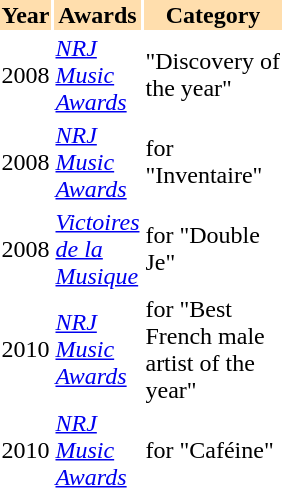<table "wikitable">
<tr>
<th width="10" bgcolor="#FFDEAD">Year</th>
<th width="50" bgcolor="#FFDEAD">Awards</th>
<th width="90" bgcolor="#FFDEAD">Category</th>
</tr>
<tr>
<td>2008</td>
<td><em><a href='#'>NRJ Music Awards</a></em></td>
<td>"Discovery of the year"</td>
</tr>
<tr>
<td>2008</td>
<td><em><a href='#'>NRJ Music Awards</a></em></td>
<td>for "Inventaire"</td>
</tr>
<tr>
<td>2008</td>
<td><em><a href='#'>Victoires de la Musique</a></em></td>
<td>for "Double Je"</td>
</tr>
<tr>
<td>2010</td>
<td><em><a href='#'>NRJ Music Awards</a></em></td>
<td>for "Best French male artist of the year"</td>
</tr>
<tr>
<td>2010</td>
<td><em><a href='#'>NRJ Music Awards</a></em></td>
<td>for "Caféine"</td>
</tr>
</table>
